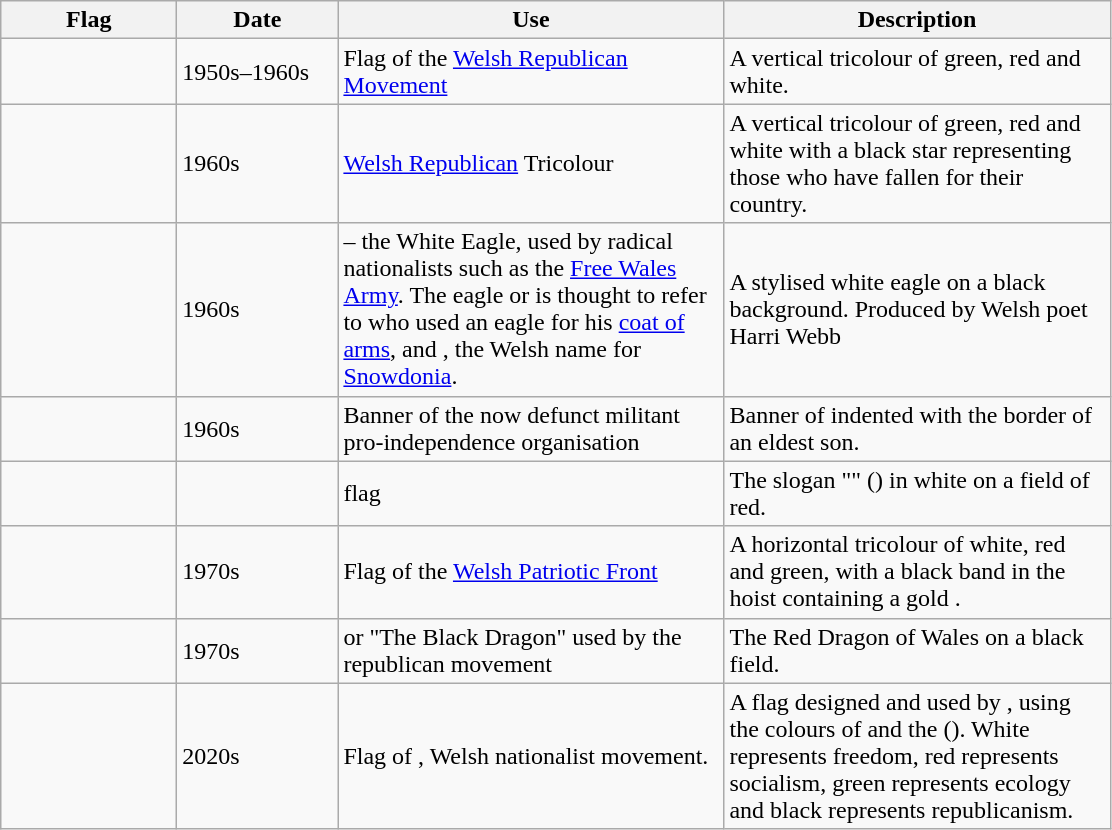<table class="wikitable">
<tr>
<th scope="col" style="width:110px;">Flag</th>
<th scope="col" style="width:100px;">Date</th>
<th scope="col" style="width:250px;">Use</th>
<th scope="col" style="width:250px;">Description</th>
</tr>
<tr>
<td></td>
<td>1950s–1960s</td>
<td>Flag of the <a href='#'>Welsh Republican Movement</a></td>
<td>A vertical tricolour of green, red and white.</td>
</tr>
<tr>
<td></td>
<td>1960s</td>
<td><a href='#'>Welsh Republican</a> Tricolour</td>
<td>A vertical tricolour of green, red and white with a black star representing those who have fallen for their country.</td>
</tr>
<tr>
<td></td>
<td>1960s</td>
<td> – the White Eagle, used by radical nationalists such as the <a href='#'>Free Wales Army</a>. The eagle or  is thought to refer to  who used an eagle for his <a href='#'>coat of arms</a>, and , the Welsh name for <a href='#'>Snowdonia</a>.</td>
<td>A stylised white eagle on a black background. Produced by Welsh poet Harri Webb</td>
</tr>
<tr>
<td></td>
<td>1960s</td>
<td>Banner of the now defunct  militant pro-independence organisation</td>
<td>Banner of  indented with the border of an eldest son.</td>
</tr>
<tr>
<td></td>
<td></td>
<td> flag</td>
<td>The slogan "" () in white on a field of red.</td>
</tr>
<tr>
<td></td>
<td>1970s</td>
<td>Flag of the <a href='#'>Welsh Patriotic Front</a></td>
<td>A horizontal tricolour of white, red and green, with a black band in the hoist containing a gold .</td>
</tr>
<tr>
<td></td>
<td>1970s</td>
<td> or "The Black Dragon" used by the  republican movement</td>
<td>The Red Dragon of Wales on a black field.</td>
</tr>
<tr>
<td></td>
<td>2020s</td>
<td>Flag of , Welsh nationalist movement.</td>
<td>A flag designed and used by , using the colours of  and the  (). White represents freedom, red represents socialism, green represents ecology and black represents republicanism.</td>
</tr>
</table>
